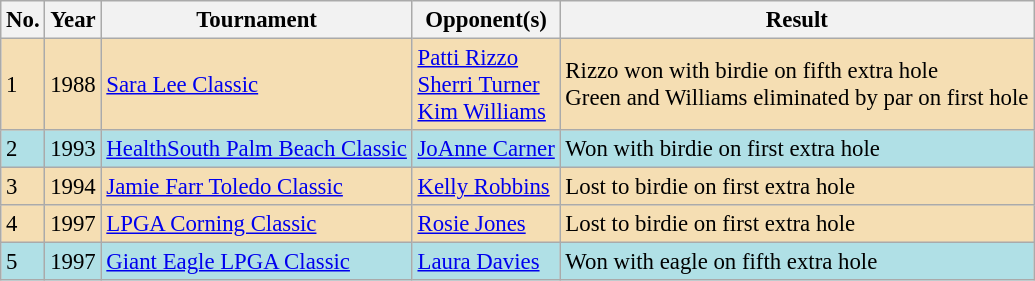<table class="wikitable" style="font-size:95%;">
<tr>
<th>No.</th>
<th>Year</th>
<th>Tournament</th>
<th>Opponent(s)</th>
<th>Result</th>
</tr>
<tr style="background:#F5DEB3;">
<td>1</td>
<td>1988</td>
<td><a href='#'>Sara Lee Classic</a></td>
<td> <a href='#'>Patti Rizzo</a><br> <a href='#'>Sherri Turner</a><br> <a href='#'>Kim Williams</a></td>
<td>Rizzo won with birdie on fifth extra hole<br>Green and Williams eliminated by par on first hole</td>
</tr>
<tr style="background:#B0E0E6;">
<td>2</td>
<td>1993</td>
<td><a href='#'>HealthSouth Palm Beach Classic</a></td>
<td> <a href='#'>JoAnne Carner</a></td>
<td>Won with birdie on first extra hole</td>
</tr>
<tr style="background:#F5DEB3;">
<td>3</td>
<td>1994</td>
<td><a href='#'>Jamie Farr Toledo Classic</a></td>
<td> <a href='#'>Kelly Robbins</a></td>
<td>Lost to birdie on first extra hole</td>
</tr>
<tr style="background:#F5DEB3;">
<td>4</td>
<td>1997</td>
<td><a href='#'>LPGA Corning Classic</a></td>
<td> <a href='#'>Rosie Jones</a></td>
<td>Lost to  birdie on first extra hole</td>
</tr>
<tr style="background:#B0E0E6;">
<td>5</td>
<td>1997</td>
<td><a href='#'>Giant Eagle LPGA Classic</a></td>
<td> <a href='#'>Laura Davies</a></td>
<td>Won with eagle on fifth extra hole</td>
</tr>
</table>
